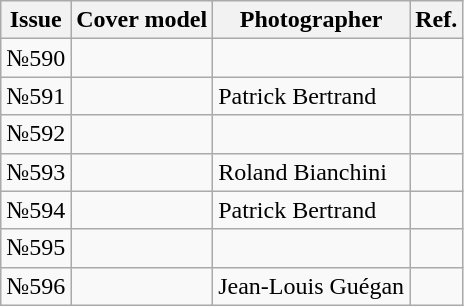<table class="wikitable">
<tr>
<th>Issue</th>
<th>Cover model</th>
<th>Photographer</th>
<th>Ref.</th>
</tr>
<tr>
<td>№590</td>
<td></td>
<td></td>
<td></td>
</tr>
<tr>
<td>№591</td>
<td></td>
<td>Patrick Bertrand</td>
<td></td>
</tr>
<tr>
<td>№592</td>
<td></td>
<td></td>
<td></td>
</tr>
<tr>
<td>№593</td>
<td></td>
<td>Roland Bianchini</td>
<td></td>
</tr>
<tr>
<td>№594</td>
<td></td>
<td>Patrick Bertrand</td>
<td></td>
</tr>
<tr>
<td>№595</td>
<td></td>
<td></td>
<td></td>
</tr>
<tr>
<td>№596</td>
<td></td>
<td>Jean-Louis Guégan</td>
<td></td>
</tr>
</table>
